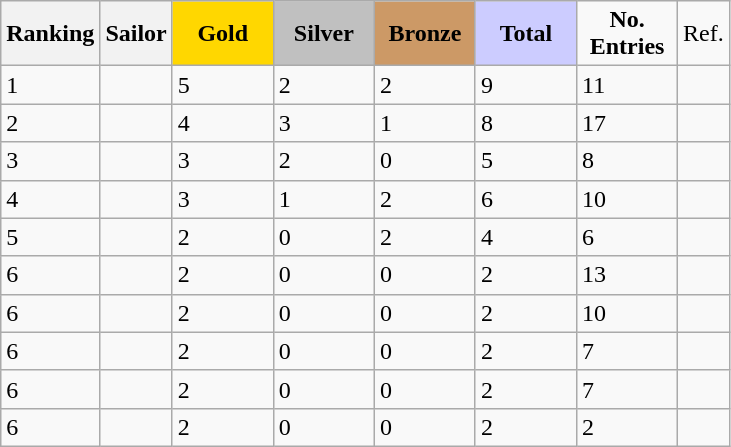<table class="wikitable sortable">
<tr>
<th align=center><strong>Ranking</strong></th>
<th align=center><strong>Sailor</strong></th>
<td style="background:gold; width:60px; text-align:center;"><strong>Gold</strong></td>
<td style="background:silver; width:60px; text-align:center;"><strong>Silver</strong></td>
<td style="background:#c96; width:60px; text-align:center;"><strong>Bronze</strong></td>
<td style="background:#ccf; width:60px; text-align:center;"><strong>Total</strong></td>
<td style="width:60px; text-align:center;"><strong>No. Entries</strong></td>
<td>Ref.</td>
</tr>
<tr>
<td>1</td>
<td></td>
<td>5</td>
<td>2</td>
<td>2</td>
<td>9</td>
<td>11</td>
<td></td>
</tr>
<tr>
<td>2</td>
<td></td>
<td>4</td>
<td>3</td>
<td>1</td>
<td>8</td>
<td>17</td>
<td></td>
</tr>
<tr>
<td>3</td>
<td></td>
<td>3</td>
<td>2</td>
<td>0</td>
<td>5</td>
<td>8</td>
<td></td>
</tr>
<tr>
<td>4</td>
<td></td>
<td>3</td>
<td>1</td>
<td>2</td>
<td>6</td>
<td>10</td>
<td></td>
</tr>
<tr>
<td>5</td>
<td></td>
<td>2</td>
<td>0</td>
<td>2</td>
<td>4</td>
<td>6</td>
<td></td>
</tr>
<tr>
<td>6</td>
<td></td>
<td>2</td>
<td>0</td>
<td>0</td>
<td>2</td>
<td>13</td>
<td></td>
</tr>
<tr>
<td>6</td>
<td></td>
<td>2</td>
<td>0</td>
<td>0</td>
<td>2</td>
<td>10</td>
<td></td>
</tr>
<tr>
<td>6</td>
<td></td>
<td>2</td>
<td>0</td>
<td>0</td>
<td>2</td>
<td>7</td>
<td></td>
</tr>
<tr>
<td>6</td>
<td></td>
<td>2</td>
<td>0</td>
<td>0</td>
<td>2</td>
<td>7</td>
<td></td>
</tr>
<tr>
<td>6</td>
<td></td>
<td>2</td>
<td>0</td>
<td>0</td>
<td>2</td>
<td>2</td>
<td></td>
</tr>
</table>
